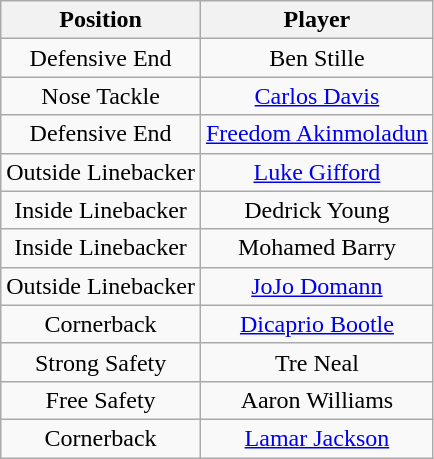<table class="wikitable" style="text-align: center;">
<tr>
<th>Position</th>
<th>Player</th>
</tr>
<tr>
<td>Defensive End</td>
<td>Ben Stille</td>
</tr>
<tr>
<td>Nose Tackle</td>
<td><a href='#'>Carlos Davis</a></td>
</tr>
<tr>
<td>Defensive End</td>
<td><a href='#'>Freedom Akinmoladun</a></td>
</tr>
<tr>
<td>Outside Linebacker</td>
<td><a href='#'>Luke Gifford</a></td>
</tr>
<tr>
<td>Inside Linebacker</td>
<td>Dedrick Young</td>
</tr>
<tr>
<td>Inside Linebacker</td>
<td>Mohamed Barry</td>
</tr>
<tr>
<td>Outside Linebacker</td>
<td><a href='#'>JoJo Domann</a></td>
</tr>
<tr>
<td>Cornerback</td>
<td><a href='#'>Dicaprio Bootle</a></td>
</tr>
<tr>
<td>Strong Safety</td>
<td>Tre Neal</td>
</tr>
<tr>
<td>Free Safety</td>
<td>Aaron Williams</td>
</tr>
<tr>
<td>Cornerback</td>
<td><a href='#'>Lamar Jackson</a></td>
</tr>
</table>
